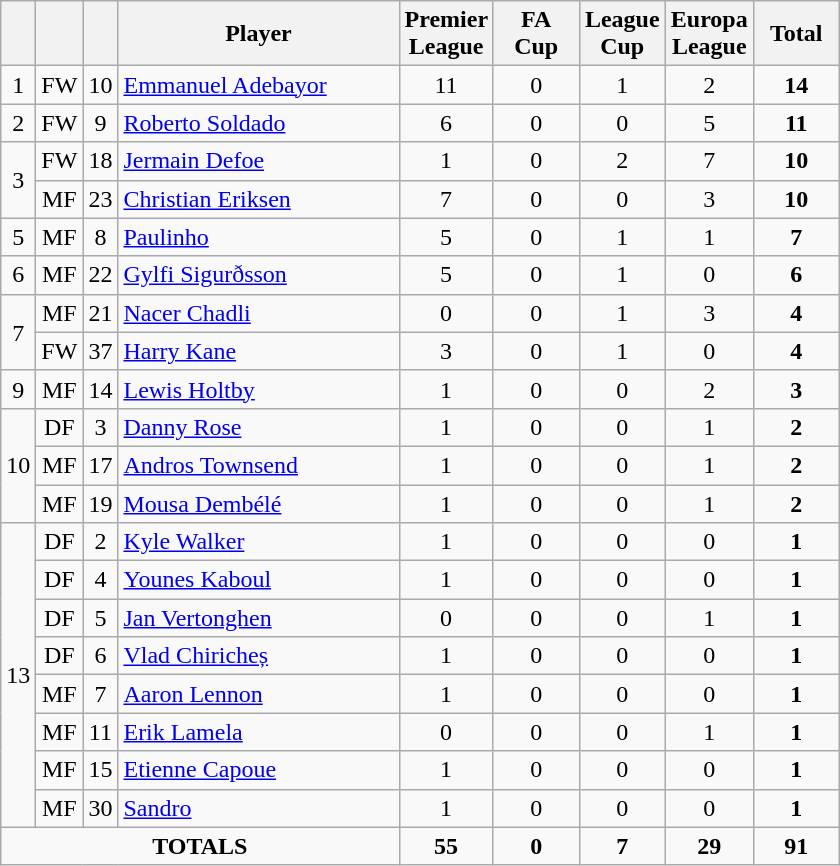<table class="wikitable sortable" style="text-align: center;">
<tr>
<th width=10></th>
<th width=10></th>
<th width=10></th>
<th width=180>Player</th>
<th width=50>Premier League</th>
<th width=50>FA Cup</th>
<th width=50>League Cup</th>
<th width=50>Europa League</th>
<th width=50>Total</th>
</tr>
<tr>
<td>1</td>
<td>FW</td>
<td>10</td>
<td align=left> <a href='#'>Emmanuel Adebayor</a></td>
<td>11</td>
<td>0</td>
<td>1</td>
<td>2</td>
<td><strong>14</strong></td>
</tr>
<tr>
<td>2</td>
<td>FW</td>
<td>9</td>
<td align=left> <a href='#'>Roberto Soldado</a></td>
<td>6</td>
<td>0</td>
<td>0</td>
<td>5</td>
<td><strong>11</strong></td>
</tr>
<tr>
<td rowspan="2">3</td>
<td>FW</td>
<td>18</td>
<td align=left> <a href='#'>Jermain Defoe</a></td>
<td>1</td>
<td>0</td>
<td>2</td>
<td>7</td>
<td><strong>10</strong></td>
</tr>
<tr>
<td>MF</td>
<td>23</td>
<td align=left> <a href='#'>Christian Eriksen</a></td>
<td>7</td>
<td>0</td>
<td>0</td>
<td>3</td>
<td><strong>10</strong></td>
</tr>
<tr>
<td>5</td>
<td>MF</td>
<td>8</td>
<td align=left> <a href='#'>Paulinho</a></td>
<td>5</td>
<td>0</td>
<td>1</td>
<td>1</td>
<td><strong>7</strong></td>
</tr>
<tr>
<td>6</td>
<td>MF</td>
<td>22</td>
<td align=left> <a href='#'>Gylfi Sigurðsson</a></td>
<td>5</td>
<td>0</td>
<td>1</td>
<td>0</td>
<td><strong>6</strong></td>
</tr>
<tr>
<td rowspan="2">7</td>
<td>MF</td>
<td>21</td>
<td align=left> <a href='#'>Nacer Chadli</a></td>
<td>0</td>
<td>0</td>
<td>1</td>
<td>3</td>
<td><strong>4</strong></td>
</tr>
<tr>
<td>FW</td>
<td>37</td>
<td align=left> <a href='#'>Harry Kane</a></td>
<td>3</td>
<td>0</td>
<td>1</td>
<td>0</td>
<td><strong>4</strong></td>
</tr>
<tr>
<td>9</td>
<td>MF</td>
<td>14</td>
<td align=left> <a href='#'>Lewis Holtby</a></td>
<td>1</td>
<td>0</td>
<td>0</td>
<td>2</td>
<td><strong>3</strong></td>
</tr>
<tr>
<td rowspan="3">10</td>
<td>DF</td>
<td>3</td>
<td align=left> <a href='#'>Danny Rose</a></td>
<td>1</td>
<td>0</td>
<td>0</td>
<td>1</td>
<td><strong>2</strong></td>
</tr>
<tr>
<td>MF</td>
<td>17</td>
<td align=left> <a href='#'>Andros Townsend</a></td>
<td>1</td>
<td>0</td>
<td>0</td>
<td>1</td>
<td><strong>2</strong></td>
</tr>
<tr>
<td>MF</td>
<td>19</td>
<td align=left> <a href='#'>Mousa Dembélé</a></td>
<td>1</td>
<td>0</td>
<td>0</td>
<td>1</td>
<td><strong>2</strong></td>
</tr>
<tr>
<td rowspan="8">13</td>
<td>DF</td>
<td>2</td>
<td align=left> <a href='#'>Kyle Walker</a></td>
<td>1</td>
<td>0</td>
<td>0</td>
<td>0</td>
<td><strong>1</strong></td>
</tr>
<tr>
<td>DF</td>
<td>4</td>
<td align=left> <a href='#'>Younes Kaboul</a></td>
<td>1</td>
<td>0</td>
<td>0</td>
<td>0</td>
<td><strong>1</strong></td>
</tr>
<tr>
<td>DF</td>
<td>5</td>
<td align=left> <a href='#'>Jan Vertonghen</a></td>
<td>0</td>
<td>0</td>
<td>0</td>
<td>1</td>
<td><strong>1</strong></td>
</tr>
<tr>
<td>DF</td>
<td>6</td>
<td align=left> <a href='#'>Vlad Chiricheș</a></td>
<td>1</td>
<td>0</td>
<td>0</td>
<td>0</td>
<td><strong>1</strong></td>
</tr>
<tr>
<td>MF</td>
<td>7</td>
<td align=left> <a href='#'>Aaron Lennon</a></td>
<td>1</td>
<td>0</td>
<td>0</td>
<td>0</td>
<td><strong>1</strong></td>
</tr>
<tr>
<td>MF</td>
<td>11</td>
<td align=left> <a href='#'>Erik Lamela</a></td>
<td>0</td>
<td>0</td>
<td>0</td>
<td>1</td>
<td><strong>1</strong></td>
</tr>
<tr>
<td>MF</td>
<td>15</td>
<td align=left> <a href='#'>Etienne Capoue</a></td>
<td>1</td>
<td>0</td>
<td>0</td>
<td>0</td>
<td><strong>1</strong></td>
</tr>
<tr>
<td>MF</td>
<td>30</td>
<td align=left> <a href='#'>Sandro</a></td>
<td>1</td>
<td>0</td>
<td>0</td>
<td>0</td>
<td><strong>1</strong></td>
</tr>
<tr>
<td colspan="4"><strong>TOTALS</strong></td>
<td><strong>55</strong></td>
<td><strong>0</strong></td>
<td><strong>7</strong></td>
<td><strong>29</strong></td>
<td><strong>91</strong></td>
</tr>
</table>
